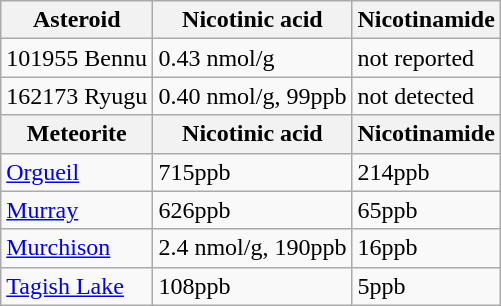<table class="wikitable">
<tr>
<th>Asteroid</th>
<th>Nicotinic acid</th>
<th>Nicotinamide</th>
</tr>
<tr>
<td>101955 Bennu</td>
<td>0.43 nmol/g</td>
<td>not reported</td>
</tr>
<tr>
<td>162173 Ryugu</td>
<td>0.40 nmol/g, 99ppb</td>
<td>not detected</td>
</tr>
<tr>
<th>Meteorite</th>
<th>Nicotinic acid</th>
<th>Nicotinamide</th>
</tr>
<tr>
<td><a href='#'>Orgueil</a></td>
<td>715ppb</td>
<td>214ppb</td>
</tr>
<tr>
<td><a href='#'>Murray</a></td>
<td>626ppb</td>
<td>65ppb</td>
</tr>
<tr>
<td><a href='#'>Murchison</a></td>
<td>2.4 nmol/g, 190ppb</td>
<td>16ppb</td>
</tr>
<tr>
<td><a href='#'>Tagish Lake</a></td>
<td>108ppb</td>
<td>5ppb</td>
</tr>
</table>
